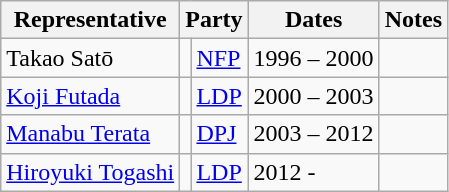<table class=wikitable>
<tr valign=bottom>
<th>Representative</th>
<th colspan="2">Party</th>
<th>Dates</th>
<th>Notes</th>
</tr>
<tr>
<td>Takao Satō</td>
<td bgcolor=></td>
<td><a href='#'>NFP</a></td>
<td>1996 – 2000</td>
<td></td>
</tr>
<tr>
<td><a href='#'>Koji Futada</a></td>
<td bgcolor=></td>
<td><a href='#'>LDP</a></td>
<td>2000 – 2003</td>
<td></td>
</tr>
<tr>
<td><a href='#'>Manabu Terata</a></td>
<td bgcolor=></td>
<td><a href='#'>DPJ</a></td>
<td>2003 – 2012</td>
<td></td>
</tr>
<tr>
<td><a href='#'>Hiroyuki Togashi</a></td>
<td bgcolor=></td>
<td><a href='#'>LDP</a></td>
<td>2012 -</td>
<td></td>
</tr>
</table>
